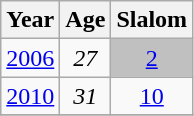<table class=wikitable style="text-align:center">
<tr>
<th>Year</th>
<th>Age</th>
<th>Slalom</th>
</tr>
<tr>
<td><a href='#'>2006</a></td>
<td><em>27</em></td>
<td style="background:silver;"><a href='#'>2</a></td>
</tr>
<tr>
<td><a href='#'>2010</a></td>
<td><em>31</em></td>
<td><a href='#'>10</a></td>
</tr>
<tr>
</tr>
</table>
